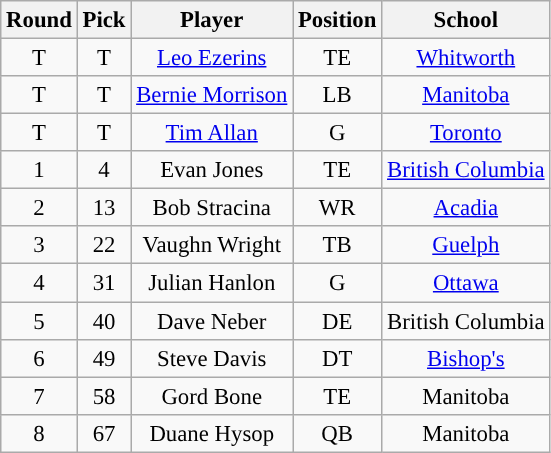<table class="wikitable" style="font-size: 95%;">
<tr>
<th scope="col">Round</th>
<th scope="col">Pick</th>
<th scope="col">Player</th>
<th scope="col">Position</th>
<th scope="col">School</th>
</tr>
<tr align="center">
<td align=center>T</td>
<td>T</td>
<td><a href='#'>Leo Ezerins</a></td>
<td>TE</td>
<td><a href='#'>Whitworth</a></td>
</tr>
<tr align="center">
<td align=center>T</td>
<td>T</td>
<td><a href='#'>Bernie Morrison</a></td>
<td>LB</td>
<td><a href='#'>Manitoba</a></td>
</tr>
<tr align="center">
<td align=center>T</td>
<td>T</td>
<td><a href='#'>Tim Allan</a></td>
<td>G</td>
<td><a href='#'>Toronto</a></td>
</tr>
<tr align="center">
<td align=center>1</td>
<td>4</td>
<td>Evan Jones</td>
<td>TE</td>
<td><a href='#'>British Columbia</a></td>
</tr>
<tr align="center">
<td align=center>2</td>
<td>13</td>
<td>Bob Stracina</td>
<td>WR</td>
<td><a href='#'>Acadia</a></td>
</tr>
<tr align="center">
<td align=center>3</td>
<td>22</td>
<td>Vaughn Wright</td>
<td>TB</td>
<td><a href='#'>Guelph</a></td>
</tr>
<tr align="center">
<td align=center>4</td>
<td>31</td>
<td>Julian Hanlon</td>
<td>G</td>
<td><a href='#'>Ottawa</a></td>
</tr>
<tr align="center">
<td align=center>5</td>
<td>40</td>
<td>Dave Neber</td>
<td>DE</td>
<td>British Columbia</td>
</tr>
<tr align="center">
<td align=center>6</td>
<td>49</td>
<td>Steve Davis</td>
<td>DT</td>
<td><a href='#'>Bishop's</a></td>
</tr>
<tr align="center">
<td align=center>7</td>
<td>58</td>
<td>Gord Bone</td>
<td>TE</td>
<td>Manitoba</td>
</tr>
<tr align="center">
<td align=center>8</td>
<td>67</td>
<td>Duane Hysop</td>
<td>QB</td>
<td>Manitoba</td>
</tr>
</table>
